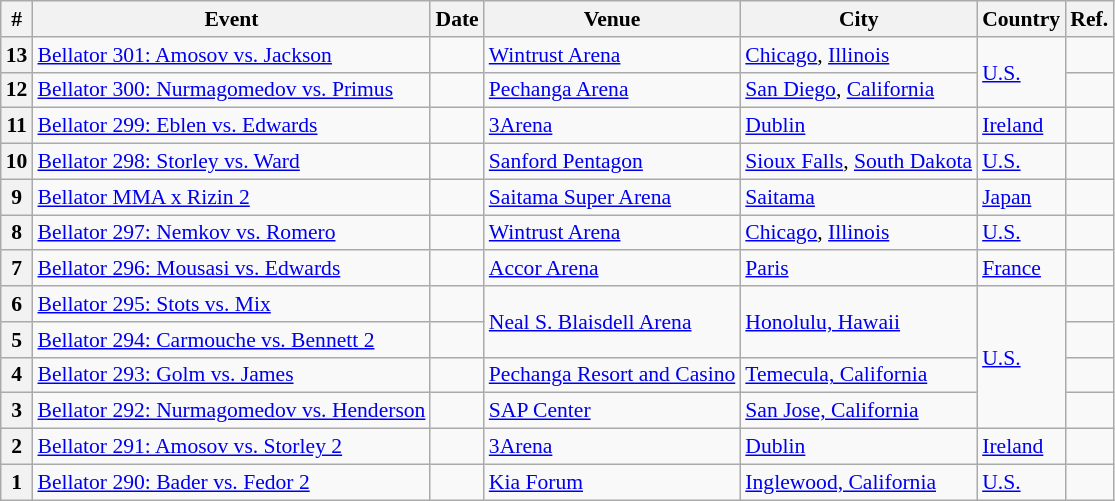<table class="sortable wikitable succession-box" style="font-size:90%;">
<tr>
<th scope="col">#</th>
<th scope="col">Event</th>
<th scope="col">Date</th>
<th scope="col">Venue</th>
<th scope="col">City</th>
<th scope="col">Country</th>
<th scope="col">Ref.</th>
</tr>
<tr>
<th>13</th>
<td><a href='#'>Bellator 301: Amosov vs. Jackson</a></td>
<td></td>
<td><a href='#'>Wintrust Arena</a></td>
<td><a href='#'>Chicago</a>, <a href='#'>Illinois</a></td>
<td rowspan=2><a href='#'>U.S.</a></td>
<td></td>
</tr>
<tr>
<th>12</th>
<td><a href='#'>Bellator 300: Nurmagomedov vs. Primus</a></td>
<td></td>
<td><a href='#'>Pechanga Arena</a></td>
<td><a href='#'>San Diego</a>, <a href='#'>California</a></td>
<td></td>
</tr>
<tr>
<th>11</th>
<td><a href='#'>Bellator 299: Eblen vs. Edwards</a></td>
<td></td>
<td><a href='#'>3Arena</a></td>
<td><a href='#'>Dublin</a></td>
<td><a href='#'>Ireland</a></td>
<td></td>
</tr>
<tr>
<th>10</th>
<td><a href='#'>Bellator 298: Storley vs. Ward</a></td>
<td></td>
<td><a href='#'>Sanford Pentagon</a></td>
<td><a href='#'>Sioux Falls</a>, <a href='#'>South Dakota</a></td>
<td><a href='#'>U.S.</a></td>
<td></td>
</tr>
<tr>
<th>9</th>
<td><a href='#'>Bellator MMA x Rizin 2</a></td>
<td></td>
<td><a href='#'>Saitama Super Arena</a></td>
<td><a href='#'>Saitama</a></td>
<td><a href='#'>Japan</a></td>
<td></td>
</tr>
<tr>
<th>8</th>
<td><a href='#'>Bellator 297: Nemkov vs. Romero</a></td>
<td></td>
<td><a href='#'>Wintrust Arena</a></td>
<td><a href='#'>Chicago</a>, <a href='#'>Illinois</a></td>
<td><a href='#'>U.S.</a></td>
<td></td>
</tr>
<tr>
<th>7</th>
<td><a href='#'>Bellator 296: Mousasi vs. Edwards</a></td>
<td></td>
<td><a href='#'>Accor Arena</a></td>
<td><a href='#'>Paris</a></td>
<td><a href='#'>France</a></td>
<td></td>
</tr>
<tr>
<th>6</th>
<td><a href='#'>Bellator 295: Stots vs. Mix</a></td>
<td></td>
<td rowspan=2><a href='#'>Neal S. Blaisdell Arena</a></td>
<td rowspan=2><a href='#'>Honolulu, Hawaii</a></td>
<td rowspan=4><a href='#'>U.S.</a></td>
<td></td>
</tr>
<tr>
<th>5</th>
<td><a href='#'>Bellator 294: Carmouche vs. Bennett 2</a></td>
<td></td>
<td></td>
</tr>
<tr>
<th>4</th>
<td><a href='#'>Bellator 293: Golm vs. James</a></td>
<td></td>
<td><a href='#'>Pechanga Resort and Casino</a></td>
<td><a href='#'>Temecula, California</a></td>
<td></td>
</tr>
<tr>
<th>3</th>
<td><a href='#'>Bellator 292: Nurmagomedov vs. Henderson</a></td>
<td></td>
<td><a href='#'>SAP Center</a></td>
<td><a href='#'>San Jose, California</a></td>
<td></td>
</tr>
<tr>
<th>2</th>
<td><a href='#'>Bellator 291: Amosov vs. Storley 2</a></td>
<td></td>
<td><a href='#'>3Arena</a></td>
<td><a href='#'>Dublin</a></td>
<td><a href='#'>Ireland</a></td>
<td></td>
</tr>
<tr>
<th>1</th>
<td><a href='#'>Bellator 290: Bader vs. Fedor 2</a></td>
<td></td>
<td><a href='#'>Kia Forum</a></td>
<td><a href='#'>Inglewood, California</a></td>
<td><a href='#'>U.S.</a></td>
<td></td>
</tr>
</table>
